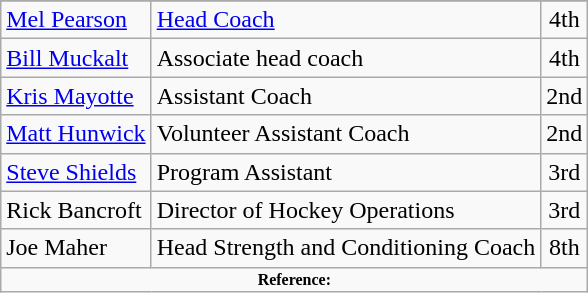<table class="wikitable">
<tr>
</tr>
<tr>
<td><a href='#'>Mel Pearson</a></td>
<td><a href='#'>Head Coach</a></td>
<td align=center>4th</td>
</tr>
<tr>
<td><a href='#'>Bill Muckalt</a></td>
<td>Associate head coach</td>
<td align=center>4th</td>
</tr>
<tr>
<td><a href='#'>Kris Mayotte</a></td>
<td>Assistant Coach</td>
<td align=center>2nd</td>
</tr>
<tr>
<td><a href='#'>Matt Hunwick</a></td>
<td>Volunteer Assistant Coach</td>
<td align=center>2nd</td>
</tr>
<tr>
<td><a href='#'>Steve Shields</a></td>
<td>Program Assistant</td>
<td align=center>3rd</td>
</tr>
<tr>
<td>Rick Bancroft</td>
<td>Director of Hockey Operations</td>
<td align=center>3rd</td>
</tr>
<tr>
<td>Joe Maher</td>
<td>Head Strength and Conditioning Coach</td>
<td align=center>8th</td>
</tr>
<tr>
<td colspan="4"  style="font-size:8pt; text-align:center;"><strong>Reference:</strong></td>
</tr>
</table>
